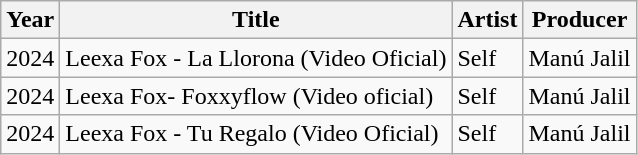<table class="wikitable plainrowheaders" style="text-align:left;">
<tr>
<th>Year</th>
<th>Title</th>
<th>Artist</th>
<th>Producer</th>
</tr>
<tr>
<td>2024</td>
<td>Leexa Fox - La Llorona (Video Oficial)</td>
<td>Self</td>
<td>Manú Jalil</td>
</tr>
<tr>
<td>2024</td>
<td>Leexa Fox- Foxxyflow (Video oficial)</td>
<td>Self</td>
<td>Manú Jalil</td>
</tr>
<tr>
<td>2024</td>
<td>Leexa Fox - Tu Regalo (Video Oficial)</td>
<td>Self</td>
<td>Manú Jalil</td>
</tr>
</table>
